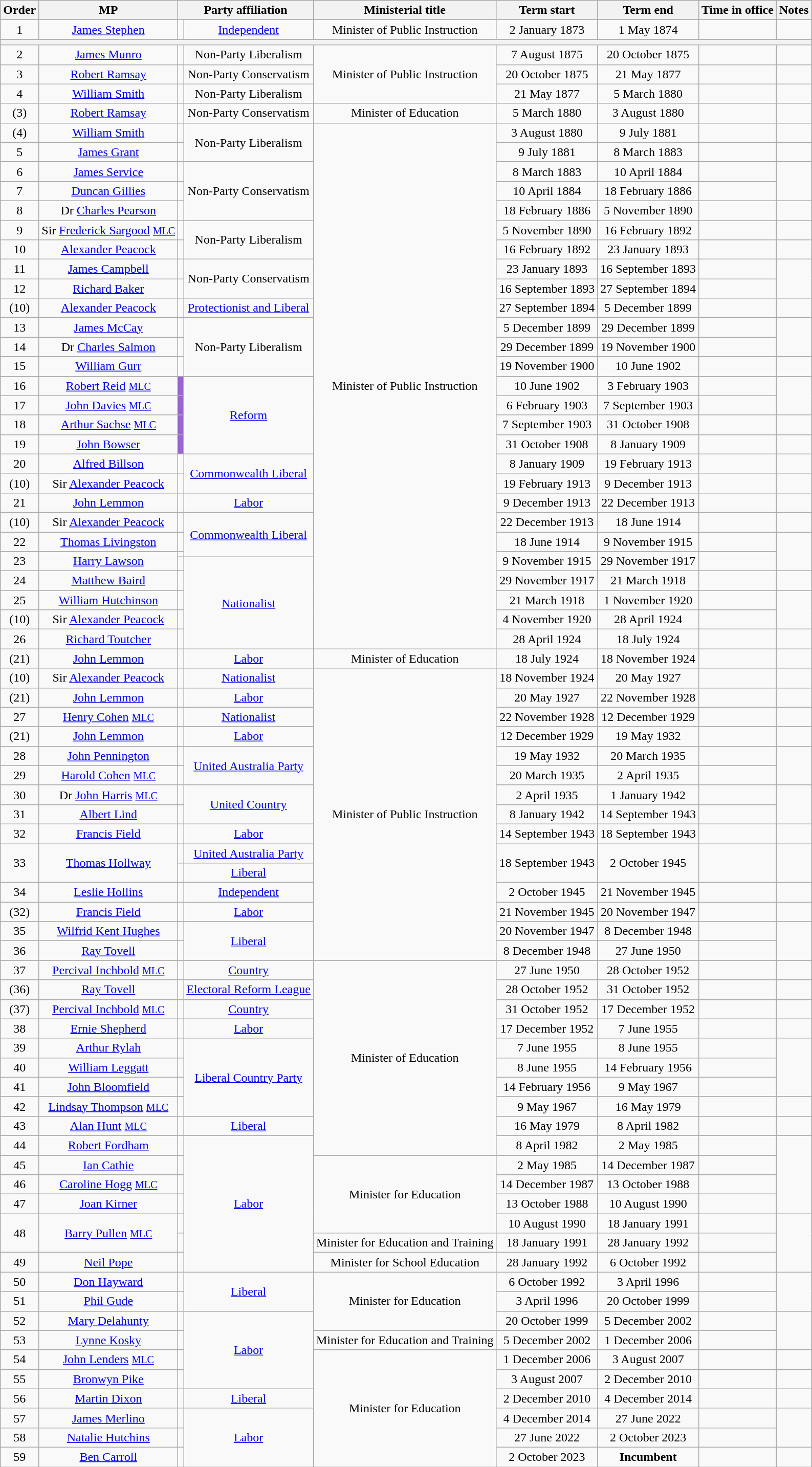<table class="wikitable" style="text-align:center">
<tr>
<th>Order</th>
<th>MP</th>
<th colspan="2">Party affiliation</th>
<th>Ministerial title</th>
<th>Term start</th>
<th>Term end</th>
<th>Time in office</th>
<th>Notes</th>
</tr>
<tr>
<td>1</td>
<td><a href='#'>James Stephen</a> </td>
<td></td>
<td><a href='#'>Independent</a></td>
<td>Minister of Public Instruction</td>
<td>2 January 1873</td>
<td>1 May 1874</td>
<td></td>
<td></td>
</tr>
<tr>
<th colspan="9"></th>
</tr>
<tr>
<td>2</td>
<td><a href='#'>James Munro</a> </td>
<td></td>
<td>Non-Party Liberalism</td>
<td rowspan="3">Minister of Public Instruction</td>
<td>7 August 1875</td>
<td>20 October 1875</td>
<td></td>
<td></td>
</tr>
<tr>
<td>3</td>
<td><a href='#'>Robert Ramsay</a> </td>
<td></td>
<td>Non-Party Conservatism</td>
<td>20 October 1875</td>
<td>21 May 1877</td>
<td></td>
<td></td>
</tr>
<tr>
<td>4</td>
<td><a href='#'>William Smith</a> </td>
<td></td>
<td>Non-Party Liberalism</td>
<td>21 May 1877</td>
<td>5 March 1880</td>
<td></td>
<td></td>
</tr>
<tr>
<td>(3)</td>
<td><a href='#'>Robert Ramsay</a> </td>
<td></td>
<td>Non-Party Conservatism</td>
<td>Minister of Education</td>
<td>5 March 1880</td>
<td>3 August 1880</td>
<td></td>
<td></td>
</tr>
<tr>
<td>(4)</td>
<td><a href='#'>William Smith</a> </td>
<td></td>
<td rowspan="2">Non-Party Liberalism</td>
<td rowspan="28">Minister of Public Instruction</td>
<td>3 August 1880</td>
<td>9 July 1881</td>
<td></td>
<td></td>
</tr>
<tr>
<td>5</td>
<td><a href='#'>James Grant</a> </td>
<td></td>
<td>9 July 1881</td>
<td>8 March 1883</td>
<td></td>
<td></td>
</tr>
<tr>
<td>6</td>
<td><a href='#'>James Service</a> </td>
<td></td>
<td rowspan="3">Non-Party Conservatism</td>
<td>8 March 1883</td>
<td>10 April 1884</td>
<td></td>
<td rowspan="2"></td>
</tr>
<tr>
<td>7</td>
<td><a href='#'>Duncan Gillies</a> </td>
<td></td>
<td>10 April 1884</td>
<td>18 February 1886</td>
<td></td>
</tr>
<tr>
<td>8</td>
<td>Dr <a href='#'>Charles Pearson</a> </td>
<td></td>
<td>18 February 1886</td>
<td>5 November 1890</td>
<td></td>
<td></td>
</tr>
<tr>
<td>9</td>
<td>Sir <a href='#'>Frederick Sargood</a> <a href='#'><small>MLC</small></a></td>
<td></td>
<td rowspan="2">Non-Party Liberalism</td>
<td>5 November 1890</td>
<td>16 February 1892</td>
<td></td>
<td></td>
</tr>
<tr>
<td>10</td>
<td><a href='#'>Alexander Peacock</a> </td>
<td></td>
<td>16 February 1892</td>
<td>23 January 1893</td>
<td></td>
<td></td>
</tr>
<tr>
<td>11</td>
<td><a href='#'>James Campbell</a> </td>
<td></td>
<td rowspan="2">Non-Party Conservatism</td>
<td>23 January 1893</td>
<td>16 September 1893</td>
<td></td>
<td rowspan="2"></td>
</tr>
<tr>
<td>12</td>
<td><a href='#'>Richard Baker</a> </td>
<td></td>
<td>16 September 1893</td>
<td>27 September 1894</td>
<td></td>
</tr>
<tr>
<td>(10)</td>
<td><a href='#'>Alexander Peacock</a> </td>
<td></td>
<td><a href='#'>Protectionist and Liberal</a></td>
<td>27 September 1894</td>
<td>5 December 1899</td>
<td></td>
<td></td>
</tr>
<tr>
<td>13</td>
<td><a href='#'>James McCay</a> </td>
<td></td>
<td rowspan="3">Non-Party Liberalism</td>
<td>5 December 1899</td>
<td>29 December 1899</td>
<td></td>
<td rowspan="2"></td>
</tr>
<tr>
<td>14</td>
<td>Dr <a href='#'>Charles Salmon</a> </td>
<td></td>
<td>29 December 1899</td>
<td>19 November 1900</td>
<td></td>
</tr>
<tr>
<td>15</td>
<td><a href='#'>William Gurr</a> </td>
<td></td>
<td>19 November 1900</td>
<td>10 June 1902</td>
<td></td>
<td></td>
</tr>
<tr>
<td>16</td>
<td><a href='#'>Robert Reid</a> <a href='#'><small>MLC</small></a></td>
<td style="background:#9966CC"></td>
<td rowspan="4"><a href='#'>Reform</a></td>
<td>10 June 1902</td>
<td>3 February 1903</td>
<td></td>
<td rowspan="2"></td>
</tr>
<tr>
<td>17</td>
<td><a href='#'>John Davies</a> <a href='#'><small>MLC</small></a></td>
<td style="background:#9966CC"></td>
<td>6 February 1903</td>
<td>7 September 1903</td>
<td></td>
</tr>
<tr>
<td>18</td>
<td><a href='#'>Arthur Sachse</a> <a href='#'><small>MLC</small></a></td>
<td style="background:#9966CC"></td>
<td>7 September 1903</td>
<td>31 October 1908</td>
<td></td>
<td></td>
</tr>
<tr>
<td>19</td>
<td><a href='#'>John Bowser</a> </td>
<td style="background:#9966CC"></td>
<td>31 October 1908</td>
<td>8 January 1909</td>
<td></td>
<td></td>
</tr>
<tr>
<td>20</td>
<td><a href='#'>Alfred Billson</a> </td>
<td></td>
<td rowspan="2"><a href='#'>Commonwealth Liberal</a></td>
<td>8 January 1909</td>
<td>19 February 1913</td>
<td></td>
<td></td>
</tr>
<tr>
<td>(10)</td>
<td>Sir <a href='#'>Alexander Peacock</a> </td>
<td></td>
<td>19 February 1913</td>
<td>9 December 1913</td>
<td></td>
<td></td>
</tr>
<tr>
<td>21</td>
<td><a href='#'>John Lemmon</a> </td>
<td></td>
<td><a href='#'>Labor</a></td>
<td>9 December 1913</td>
<td>22 December 1913</td>
<td></td>
<td></td>
</tr>
<tr>
<td>(10)</td>
<td>Sir <a href='#'>Alexander Peacock</a> </td>
<td></td>
<td rowspan="3"><a href='#'>Commonwealth Liberal</a></td>
<td>22 December 1913</td>
<td>18 June 1914</td>
<td></td>
<td></td>
</tr>
<tr>
<td>22</td>
<td><a href='#'>Thomas Livingston</a> </td>
<td></td>
<td>18 June 1914</td>
<td>9 November 1915</td>
<td></td>
<td rowspan="3"></td>
</tr>
<tr>
<td rowspan="2">23</td>
<td rowspan="2"><a href='#'>Harry Lawson</a> </td>
<td></td>
<td rowspan="2">9 November 1915</td>
<td rowspan="2">29 November 1917</td>
<td rowspan="2"></td>
</tr>
<tr>
<td></td>
<td rowspan="5"><a href='#'>Nationalist</a></td>
</tr>
<tr>
<td>24</td>
<td><a href='#'>Matthew Baird</a> </td>
<td></td>
<td>29 November 1917</td>
<td>21 March 1918</td>
<td></td>
<td></td>
</tr>
<tr>
<td>25</td>
<td><a href='#'>William Hutchinson</a> </td>
<td></td>
<td>21 March 1918</td>
<td>1 November 1920</td>
<td></td>
<td rowspan="2"></td>
</tr>
<tr>
<td>(10)</td>
<td>Sir <a href='#'>Alexander Peacock</a> </td>
<td></td>
<td>4 November 1920</td>
<td>28 April 1924</td>
<td></td>
</tr>
<tr>
<td>26</td>
<td><a href='#'>Richard Toutcher</a> </td>
<td></td>
<td>28 April 1924</td>
<td>18 July 1924</td>
<td></td>
<td></td>
</tr>
<tr>
<td>(21)</td>
<td><a href='#'>John Lemmon</a> </td>
<td></td>
<td><a href='#'>Labor</a></td>
<td>Minister of Education</td>
<td>18 July 1924</td>
<td>18 November 1924</td>
<td></td>
<td></td>
</tr>
<tr>
<td>(10)</td>
<td>Sir <a href='#'>Alexander Peacock</a> </td>
<td></td>
<td><a href='#'>Nationalist</a></td>
<td rowspan="15">Minister of Public Instruction</td>
<td>18 November 1924</td>
<td>20 May 1927</td>
<td></td>
<td></td>
</tr>
<tr>
<td>(21)</td>
<td><a href='#'>John Lemmon</a> </td>
<td></td>
<td><a href='#'>Labor</a></td>
<td>20 May 1927</td>
<td>22 November 1928</td>
<td></td>
<td></td>
</tr>
<tr>
<td>27</td>
<td><a href='#'>Henry Cohen</a> <a href='#'><small>MLC</small></a></td>
<td></td>
<td><a href='#'>Nationalist</a></td>
<td>22 November 1928</td>
<td>12 December 1929</td>
<td></td>
<td></td>
</tr>
<tr>
<td>(21)</td>
<td><a href='#'>John Lemmon</a> </td>
<td></td>
<td><a href='#'>Labor</a></td>
<td>12 December 1929</td>
<td>19 May 1932</td>
<td></td>
<td></td>
</tr>
<tr>
<td>28</td>
<td><a href='#'>John Pennington</a> </td>
<td></td>
<td rowspan="2"><a href='#'>United Australia Party</a></td>
<td>19 May 1932</td>
<td>20 March 1935</td>
<td></td>
<td rowspan="2"></td>
</tr>
<tr>
<td>29</td>
<td><a href='#'>Harold Cohen</a> <a href='#'><small>MLC</small></a></td>
<td></td>
<td>20 March 1935</td>
<td>2 April 1935</td>
<td></td>
</tr>
<tr>
<td>30</td>
<td>Dr <a href='#'>John Harris</a> <a href='#'><small>MLC</small></a></td>
<td></td>
<td rowspan="2"><a href='#'>United Country</a></td>
<td>2 April 1935</td>
<td>1 January 1942</td>
<td></td>
<td rowspan="2"></td>
</tr>
<tr>
<td>31</td>
<td><a href='#'>Albert Lind</a> </td>
<td></td>
<td>8 January 1942</td>
<td>14 September 1943</td>
<td></td>
</tr>
<tr>
<td>32</td>
<td><a href='#'>Francis Field</a> </td>
<td></td>
<td><a href='#'>Labor</a></td>
<td>14 September 1943</td>
<td>18 September 1943</td>
<td></td>
<td></td>
</tr>
<tr>
<td rowspan="2">33</td>
<td rowspan="2"><a href='#'>Thomas Hollway</a> </td>
<td></td>
<td><a href='#'>United Australia Party</a></td>
<td rowspan="2">18 September 1943</td>
<td rowspan="2">2 October 1945</td>
<td rowspan="2"></td>
<td rowspan="2"></td>
</tr>
<tr>
<td></td>
<td><a href='#'>Liberal</a></td>
</tr>
<tr>
<td>34</td>
<td><a href='#'>Leslie Hollins</a> </td>
<td></td>
<td><a href='#'>Independent</a></td>
<td>2 October 1945</td>
<td>21 November 1945</td>
<td></td>
<td></td>
</tr>
<tr>
<td>(32)</td>
<td><a href='#'>Francis Field</a> </td>
<td></td>
<td><a href='#'>Labor</a></td>
<td>21 November 1945</td>
<td>20 November 1947</td>
<td></td>
<td></td>
</tr>
<tr>
<td>35</td>
<td><a href='#'>Wilfrid Kent Hughes</a> </td>
<td></td>
<td rowspan="2"><a href='#'>Liberal</a></td>
<td>20 November 1947</td>
<td>8 December 1948</td>
<td></td>
<td rowspan="2"></td>
</tr>
<tr>
<td>36</td>
<td><a href='#'>Ray Tovell</a> </td>
<td></td>
<td>8 December 1948</td>
<td>27 June 1950</td>
<td></td>
</tr>
<tr>
<td>37</td>
<td><a href='#'>Percival Inchbold</a> <a href='#'><small>MLC</small></a></td>
<td></td>
<td><a href='#'>Country</a></td>
<td rowspan="10">Minister of Education</td>
<td>27 June 1950</td>
<td>28 October 1952</td>
<td></td>
<td></td>
</tr>
<tr>
<td>(36)</td>
<td><a href='#'>Ray Tovell</a> </td>
<td></td>
<td><a href='#'>Electoral Reform League</a></td>
<td>28 October 1952</td>
<td>31 October 1952</td>
<td></td>
<td></td>
</tr>
<tr>
<td>(37)</td>
<td><a href='#'>Percival Inchbold</a> <a href='#'><small>MLC</small></a></td>
<td></td>
<td><a href='#'>Country</a></td>
<td>31 October 1952</td>
<td>17 December 1952</td>
<td></td>
<td></td>
</tr>
<tr>
<td>38</td>
<td><a href='#'>Ernie Shepherd</a> </td>
<td></td>
<td><a href='#'>Labor</a></td>
<td>17 December 1952</td>
<td>7 June 1955</td>
<td></td>
<td></td>
</tr>
<tr>
<td>39</td>
<td><a href='#'>Arthur Rylah</a> </td>
<td></td>
<td rowspan="4"><a href='#'>Liberal Country Party</a></td>
<td>7 June 1955</td>
<td>8 June 1955</td>
<td></td>
<td rowspan="3"></td>
</tr>
<tr>
<td>40</td>
<td><a href='#'>William Leggatt</a> </td>
<td></td>
<td>8 June 1955</td>
<td>14 February 1956</td>
<td></td>
</tr>
<tr>
<td>41</td>
<td><a href='#'>John Bloomfield</a> </td>
<td></td>
<td>14 February 1956</td>
<td>9 May 1967</td>
<td></td>
</tr>
<tr>
<td>42</td>
<td><a href='#'>Lindsay Thompson</a> <a href='#'><small>MLC</small></a></td>
<td></td>
<td>9 May 1967</td>
<td>16 May 1979</td>
<td></td>
<td></td>
</tr>
<tr>
<td>43</td>
<td><a href='#'>Alan Hunt</a> <a href='#'><small>MLC</small></a></td>
<td></td>
<td><a href='#'>Liberal</a></td>
<td>16 May 1979</td>
<td>8 April 1982</td>
<td></td>
<td></td>
</tr>
<tr>
<td>44</td>
<td><a href='#'>Robert Fordham</a> </td>
<td></td>
<td rowspan="7"><a href='#'>Labor</a></td>
<td>8 April 1982</td>
<td>2 May 1985</td>
<td></td>
<td rowspan="4"></td>
</tr>
<tr>
<td>45</td>
<td><a href='#'>Ian Cathie</a> </td>
<td></td>
<td rowspan="4">Minister for Education</td>
<td>2 May 1985</td>
<td>14 December 1987</td>
<td></td>
</tr>
<tr>
<td>46</td>
<td><a href='#'>Caroline Hogg</a> <a href='#'><small>MLC</small></a></td>
<td></td>
<td>14 December 1987</td>
<td>13 October 1988</td>
<td></td>
</tr>
<tr>
<td>47</td>
<td><a href='#'>Joan Kirner</a> </td>
<td></td>
<td>13 October 1988</td>
<td>10 August 1990</td>
<td></td>
</tr>
<tr>
<td rowspan="2">48</td>
<td rowspan="2"><a href='#'>Barry Pullen</a> <a href='#'><small>MLC</small></a></td>
<td></td>
<td>10 August 1990</td>
<td>18 January 1991</td>
<td></td>
<td rowspan="3"></td>
</tr>
<tr>
<td></td>
<td>Minister for Education and Training</td>
<td>18 January 1991</td>
<td>28 January 1992</td>
<td></td>
</tr>
<tr>
<td>49</td>
<td><a href='#'>Neil Pope</a> </td>
<td></td>
<td>Minister for School Education</td>
<td>28 January 1992</td>
<td>6 October 1992</td>
<td></td>
</tr>
<tr>
<td>50</td>
<td><a href='#'>Don Hayward</a> </td>
<td></td>
<td rowspan="2"><a href='#'>Liberal</a></td>
<td rowspan="3">Minister for Education</td>
<td>6 October 1992</td>
<td>3 April 1996</td>
<td></td>
<td rowspan="2"></td>
</tr>
<tr>
<td>51</td>
<td><a href='#'>Phil Gude</a> </td>
<td></td>
<td>3 April 1996</td>
<td>20 October 1999</td>
<td></td>
</tr>
<tr>
<td>52</td>
<td><a href='#'>Mary Delahunty</a> </td>
<td></td>
<td rowspan="4"><a href='#'>Labor</a></td>
<td>20 October 1999</td>
<td>5 December 2002</td>
<td></td>
<td rowspan="2"></td>
</tr>
<tr>
<td>53</td>
<td><a href='#'>Lynne Kosky</a> </td>
<td></td>
<td>Minister for Education and Training</td>
<td>5 December 2002</td>
<td>1 December 2006</td>
<td></td>
</tr>
<tr>
<td>54</td>
<td><a href='#'>John Lenders</a> <a href='#'><small>MLC</small></a></td>
<td></td>
<td rowspan="6">Minister for Education</td>
<td>1 December 2006</td>
<td>3 August 2007</td>
<td></td>
<td></td>
</tr>
<tr>
<td>55</td>
<td><a href='#'>Bronwyn Pike</a> </td>
<td></td>
<td>3 August 2007</td>
<td>2 December 2010</td>
<td></td>
<td></td>
</tr>
<tr>
<td>56</td>
<td><a href='#'>Martin Dixon</a> </td>
<td></td>
<td><a href='#'>Liberal</a></td>
<td>2 December 2010</td>
<td>4 December 2014</td>
<td></td>
<td></td>
</tr>
<tr>
<td>57</td>
<td><a href='#'>James Merlino</a> </td>
<td></td>
<td rowspan="3"><a href='#'>Labor</a></td>
<td>4 December 2014</td>
<td>27 June 2022</td>
<td></td>
<td rowspan="2"></td>
</tr>
<tr>
<td>58</td>
<td><a href='#'>Natalie Hutchins</a> </td>
<td></td>
<td>27 June 2022</td>
<td>2 October 2023</td>
<td></td>
</tr>
<tr>
<td>59</td>
<td><a href='#'>Ben Carroll</a> </td>
<td></td>
<td>2 October 2023</td>
<td><strong>Incumbent</strong></td>
<td></td>
<td></td>
</tr>
</table>
